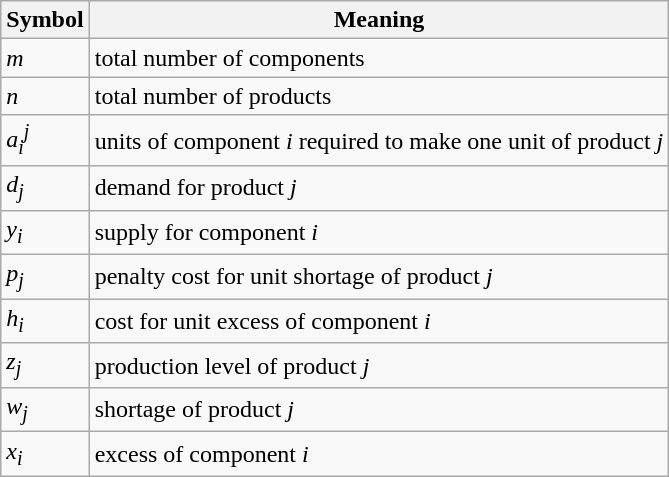<table class="wikitable">
<tr>
<th>Symbol</th>
<th>Meaning</th>
</tr>
<tr>
<td><em>m</em></td>
<td>total number of components</td>
</tr>
<tr>
<td><em>n</em></td>
<td>total number of products</td>
</tr>
<tr>
<td><em>a</em><sub><em>i</em></sub><sup><em>j</em></sup></td>
<td>units of component <em>i</em> required to make one unit of product <em>j</em></td>
</tr>
<tr>
<td><em>d</em><sub><em>j</em></sub></td>
<td>demand for product <em>j</em></td>
</tr>
<tr>
<td><em>y</em><sub><em>i</em></sub></td>
<td>supply for component <em>i</em></td>
</tr>
<tr>
<td><em>p</em><sub><em>j</em></sub></td>
<td>penalty cost for unit shortage of product <em>j</em></td>
</tr>
<tr>
<td><em>h</em><sub><em>i</em></sub></td>
<td>cost for unit excess of component <em>i</em></td>
</tr>
<tr>
<td><em>z</em><sub><em>j</em></sub></td>
<td>production level of product <em>j</em></td>
</tr>
<tr>
<td><em>w</em><sub><em>j</em></sub></td>
<td>shortage of product <em>j</em></td>
</tr>
<tr>
<td><em>x</em><sub><em>i</em></sub></td>
<td>excess of component <em>i</em></td>
</tr>
</table>
